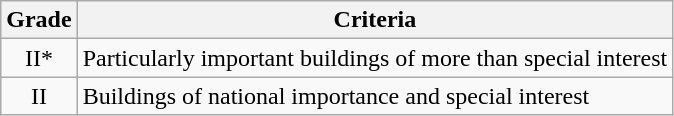<table class="wikitable">
<tr>
<th>Grade</th>
<th>Criteria</th>
</tr>
<tr>
<td align="center" >II*</td>
<td>Particularly important buildings of more than special interest</td>
</tr>
<tr>
<td align="center" >II</td>
<td>Buildings of national importance and special interest</td>
</tr>
</table>
